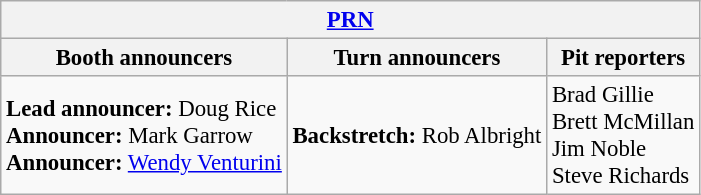<table class="wikitable" style="font-size: 95%">
<tr>
<th colspan="3"><a href='#'>PRN</a></th>
</tr>
<tr>
<th>Booth announcers</th>
<th>Turn announcers</th>
<th>Pit reporters</th>
</tr>
<tr>
<td><strong>Lead announcer:</strong> Doug Rice<br><strong>Announcer:</strong> Mark Garrow<br><strong>Announcer:</strong> <a href='#'>Wendy Venturini</a></td>
<td><strong>Backstretch:</strong> Rob Albright</td>
<td>Brad Gillie<br>Brett McMillan<br>Jim Noble<br>Steve Richards</td>
</tr>
</table>
